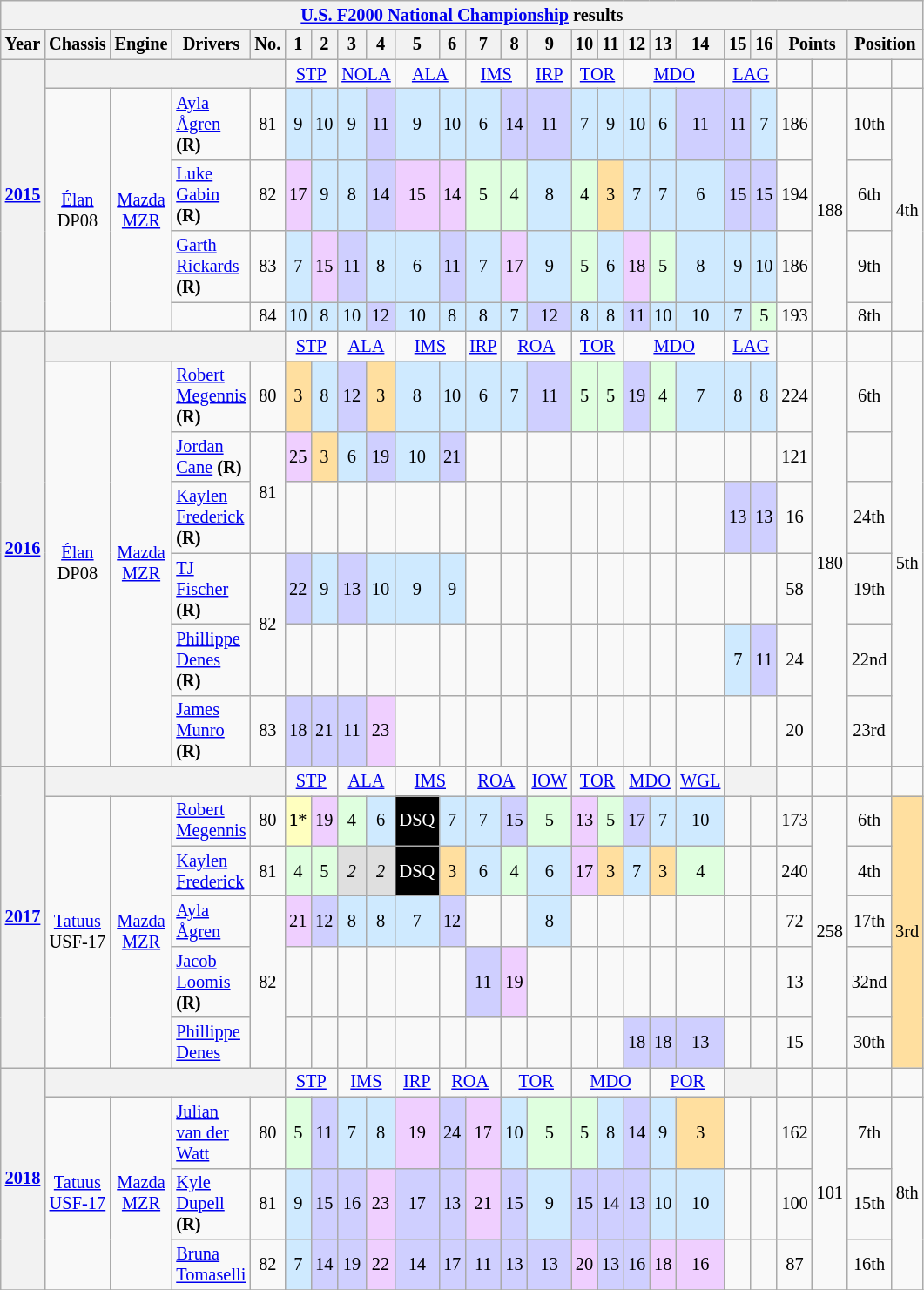<table class="wikitable" style="text-align:center; font-size:85%" width=700px>
<tr>
<th colspan=27><a href='#'>U.S. F2000 National Championship</a> results</th>
</tr>
<tr>
<th>Year</th>
<th>Chassis</th>
<th>Engine</th>
<th>Drivers</th>
<th>No.</th>
<th>1</th>
<th>2</th>
<th>3</th>
<th>4</th>
<th>5</th>
<th>6</th>
<th>7</th>
<th>8</th>
<th>9</th>
<th>10</th>
<th>11</th>
<th>12</th>
<th>13</th>
<th>14</th>
<th>15</th>
<th>16</th>
<th colspan=2>Points</th>
<th colspan=2>Position</th>
</tr>
<tr>
<th rowspan=5><a href='#'>2015</a></th>
<th colspan=4></th>
<td colspan=2><a href='#'>STP</a></td>
<td colspan=2><a href='#'>NOLA</a></td>
<td colspan=2><a href='#'>ALA</a></td>
<td colspan=2><a href='#'>IMS</a></td>
<td><a href='#'>IRP</a></td>
<td colspan=2><a href='#'>TOR</a></td>
<td colspan=3><a href='#'>MDO</a></td>
<td colspan=2><a href='#'>LAG</a></td>
<td></td>
<td></td>
<td></td>
<td></td>
</tr>
<tr>
<td rowspan=4><a href='#'>Élan</a> DP08</td>
<td rowspan=4><a href='#'>Mazda MZR</a></td>
<td align=left> <a href='#'>Ayla Ågren</a> <strong>(R)</strong></td>
<td>81</td>
<td style="background:#CFEAFF;">9</td>
<td style="background:#CFEAFF;">10</td>
<td style="background:#CFEAFF;">9</td>
<td style="background:#CFCFFF;">11</td>
<td style="background:#CFEAFF;">9</td>
<td style="background:#CFEAFF;">10</td>
<td style="background:#CFEAFF;">6</td>
<td style="background:#CFCFFF;">14</td>
<td style="background:#CFCFFF;">11</td>
<td style="background:#CFEAFF;">7</td>
<td style="background:#CFEAFF;">9</td>
<td style="background:#CFEAFF;">10</td>
<td style="background:#CFEAFF;">6</td>
<td style="background:#CFCFFF;">11</td>
<td style="background:#CFCFFF;">11</td>
<td style="background:#CFEAFF;">7</td>
<td>186</td>
<td rowspan=4>188</td>
<td>10th</td>
<td rowspan=4>4th</td>
</tr>
<tr>
<td align=left> <a href='#'>Luke Gabin</a> <strong>(R)</strong></td>
<td>82</td>
<td style="background:#EFCFFF;">17</td>
<td style="background:#CFEAFF;">9</td>
<td style="background:#CFEAFF;">8</td>
<td style="background:#CFCFFF;">14</td>
<td style="background:#EFCFFF;">15</td>
<td style="background:#EFCFFF;">14</td>
<td style="background:#DFFFDF;">5</td>
<td style="background:#DFFFDF;">4</td>
<td style="background:#CFEAFF;">8</td>
<td style="background:#DFFFDF;">4</td>
<td style="background:#FFDF9F;">3</td>
<td style="background:#CFEAFF;">7</td>
<td style="background:#CFEAFF;">7</td>
<td style="background:#CFEAFF;">6</td>
<td style="background:#CFCFFF;">15</td>
<td style="background:#CFCFFF;">15</td>
<td>194</td>
<td>6th</td>
</tr>
<tr>
<td align=left> <a href='#'>Garth Rickards</a> <strong>(R)</strong></td>
<td>83</td>
<td style="background:#CFEAFF;">7</td>
<td style="background:#EFCFFF;">15</td>
<td style="background:#CFCFFF;">11</td>
<td style="background:#CFEAFF;">8</td>
<td style="background:#CFEAFF;">6</td>
<td style="background:#CFCFFF;">11</td>
<td style="background:#CFEAFF;">7</td>
<td style="background:#EFCFFF;">17</td>
<td style="background:#CFEAFF;">9</td>
<td style="background:#DFFFDF;">5</td>
<td style="background:#CFEAFF;">6</td>
<td style="background:#EFCFFF;">18</td>
<td style="background:#DFFFDF;">5</td>
<td style="background:#CFEAFF;">8</td>
<td style="background:#CFEAFF;">9</td>
<td style="background:#CFEAFF;">10</td>
<td>186</td>
<td>9th</td>
</tr>
<tr>
<td align=left></td>
<td>84</td>
<td style="background:#CFEAFF;">10</td>
<td style="background:#CFEAFF;">8</td>
<td style="background:#CFEAFF;">10</td>
<td style="background:#CFCFFF;">12</td>
<td style="background:#CFEAFF;">10</td>
<td style="background:#CFEAFF;">8</td>
<td style="background:#CFEAFF;">8</td>
<td style="background:#CFEAFF;">7</td>
<td style="background:#CFCFFF;">12</td>
<td style="background:#CFEAFF;">8</td>
<td style="background:#CFEAFF;">8</td>
<td style="background:#CFCFFF;">11</td>
<td style="background:#CFEAFF;">10</td>
<td style="background:#CFEAFF;">10</td>
<td style="background:#CFEAFF;">7</td>
<td style="background:#DFFFDF;">5</td>
<td>193</td>
<td>8th</td>
</tr>
<tr>
<th rowspan=7><a href='#'>2016</a></th>
<th colspan=4></th>
<td colspan=2><a href='#'>STP</a></td>
<td colspan=2><a href='#'>ALA</a></td>
<td colspan=2><a href='#'>IMS</a></td>
<td><a href='#'>IRP</a></td>
<td colspan=2><a href='#'>ROA</a></td>
<td colspan=2><a href='#'>TOR</a></td>
<td colspan=3><a href='#'>MDO</a></td>
<td colspan=2><a href='#'>LAG</a></td>
<td></td>
<td></td>
<td></td>
<td></td>
</tr>
<tr>
<td rowspan=6><a href='#'>Élan</a> DP08</td>
<td rowspan=6><a href='#'>Mazda MZR</a></td>
<td align=left> <a href='#'>Robert Megennis</a> <strong>(R)</strong></td>
<td>80</td>
<td style="background:#FFDF9F;">3</td>
<td style="background:#CFEAFF;">8</td>
<td style="background:#CFCFFF;">12</td>
<td style="background:#FFDF9F;">3</td>
<td style="background:#CFEAFF;">8</td>
<td style="background:#CFEAFF;">10</td>
<td style="background:#CFEAFF;">6</td>
<td style="background:#CFEAFF;">7</td>
<td style="background:#CFCFFF;">11</td>
<td style="background:#DFFFDF;">5</td>
<td style="background:#DFFFDF;">5</td>
<td style="background:#CFCFFF;">19</td>
<td style="background:#DFFFDF;">4</td>
<td style="background:#CFEAFF;">7</td>
<td style="background:#CFEAFF;">8</td>
<td style="background:#CFEAFF;">8</td>
<td>224</td>
<td rowspan=6>180</td>
<td>6th</td>
<td rowspan=6>5th</td>
</tr>
<tr>
<td align=left> <a href='#'>Jordan Cane</a> <strong>(R)</strong></td>
<td rowspan=2>81</td>
<td style="background:#EFCFFF;">25</td>
<td style="background:#FFDF9F;">3</td>
<td style="background:#CFEAFF;">6</td>
<td style="background:#CFCFFF;">19</td>
<td style="background:#CFEAFF;">10</td>
<td style="background:#CFCFFF;">21</td>
<td></td>
<td></td>
<td></td>
<td></td>
<td></td>
<td></td>
<td></td>
<td></td>
<td></td>
<td></td>
<td>121</td>
<td></td>
</tr>
<tr>
<td align=left> <a href='#'>Kaylen Frederick</a> <strong>(R)</strong></td>
<td></td>
<td></td>
<td></td>
<td></td>
<td></td>
<td></td>
<td></td>
<td></td>
<td></td>
<td></td>
<td></td>
<td></td>
<td></td>
<td></td>
<td style="background:#CFCFFF;">13</td>
<td style="background:#CFCFFF;">13</td>
<td>16</td>
<td>24th</td>
</tr>
<tr>
<td align=left> <a href='#'>TJ Fischer</a> <strong>(R)</strong></td>
<td rowspan=2>82</td>
<td style="background:#CFCFFF;">22</td>
<td style="background:#CFEAFF;">9</td>
<td style="background:#CFCFFF;">13</td>
<td style="background:#CFEAFF;">10</td>
<td style="background:#CFEAFF;">9</td>
<td style="background:#CFEAFF;">9</td>
<td></td>
<td></td>
<td></td>
<td></td>
<td></td>
<td></td>
<td></td>
<td></td>
<td></td>
<td></td>
<td>58</td>
<td>19th</td>
</tr>
<tr>
<td align=left> <a href='#'>Phillippe Denes</a> <strong>(R)</strong></td>
<td></td>
<td></td>
<td></td>
<td></td>
<td></td>
<td></td>
<td></td>
<td></td>
<td></td>
<td></td>
<td></td>
<td></td>
<td></td>
<td></td>
<td style="background:#CFEAFF;">7</td>
<td style="background:#CFCFFF;">11</td>
<td>24</td>
<td>22nd</td>
</tr>
<tr>
<td align=left> <a href='#'>James Munro</a> <strong>(R)</strong></td>
<td>83</td>
<td style="background:#CFCFFF;">18</td>
<td style="background:#CFCFFF;">21</td>
<td style="background:#CFCFFF;">11</td>
<td style="background:#EFCFFF;">23</td>
<td></td>
<td></td>
<td></td>
<td></td>
<td></td>
<td></td>
<td></td>
<td></td>
<td></td>
<td></td>
<td></td>
<td></td>
<td>20</td>
<td>23rd</td>
</tr>
<tr>
<th rowspan=6><a href='#'>2017</a></th>
<th colspan=4></th>
<td colspan=2><a href='#'>STP</a></td>
<td colspan=2><a href='#'>ALA</a></td>
<td colspan=2><a href='#'>IMS</a></td>
<td colspan=2><a href='#'>ROA</a></td>
<td><a href='#'>IOW</a></td>
<td colspan=2><a href='#'>TOR</a></td>
<td colspan=2><a href='#'>MDO</a></td>
<td><a href='#'>WGL</a></td>
<th colspan=2></th>
<td></td>
<td></td>
<td></td>
<td></td>
</tr>
<tr>
<td rowspan=5><a href='#'>Tatuus</a> USF-17</td>
<td rowspan=5><a href='#'>Mazda MZR</a></td>
<td align=left> <a href='#'>Robert Megennis</a></td>
<td>80</td>
<td style="background:#FFFFBF;"><strong>1</strong>*</td>
<td style="background:#EFCFFF;">19</td>
<td style="background:#DFFFDF;">4</td>
<td style="background:#CFEAFF;">6</td>
<td style="background:black; color:white;">DSQ</td>
<td style="background:#CFEAFF;">7</td>
<td style="background:#CFEAFF;">7</td>
<td style="background:#CFCFFF;">15</td>
<td style="background:#DFFFDF;">5</td>
<td style="background:#EFCFFF;">13</td>
<td style="background:#DFFFDF;">5</td>
<td style="background:#CFCFFF;">17</td>
<td style="background:#CFEAFF;">7</td>
<td style="background:#CFEAFF;">10</td>
<td></td>
<td></td>
<td>173</td>
<td rowspan=5>258</td>
<td>6th</td>
<td style="background:#FFDF9F;" rowspan=5>3rd</td>
</tr>
<tr>
<td align=left> <a href='#'>Kaylen Frederick</a></td>
<td>81</td>
<td style="background:#DFFFDF;">4</td>
<td style="background:#DFFFDF;">5</td>
<td style="background:#DFDFDF;"><em>2</em></td>
<td style="background:#DFDFDF;"><em>2</em></td>
<td style="background:black; color:white;">DSQ</td>
<td style="background:#FFDF9F;">3</td>
<td style="background:#CFEAFF;">6</td>
<td style="background:#DFFFDF;">4</td>
<td style="background:#CFEAFF;">6</td>
<td style="background:#EFCFFF;">17</td>
<td style="background:#FFDF9F;">3</td>
<td style="background:#CFEAFF;">7</td>
<td style="background:#FFDF9F;">3</td>
<td style="background:#DFFFDF;">4</td>
<td></td>
<td></td>
<td>240</td>
<td>4th</td>
</tr>
<tr>
<td align=left> <a href='#'>Ayla Ågren</a></td>
<td rowspan=3>82</td>
<td style="background:#EFCFFF;">21</td>
<td style="background:#CFCFFF;">12</td>
<td style="background:#CFEAFF;">8</td>
<td style="background:#CFEAFF;">8</td>
<td style="background:#CFEAFF;">7</td>
<td style="background:#CFCFFF;">12</td>
<td></td>
<td></td>
<td style="background:#CFEAFF;">8</td>
<td></td>
<td></td>
<td></td>
<td></td>
<td></td>
<td></td>
<td></td>
<td>72</td>
<td>17th</td>
</tr>
<tr>
<td align=left> <a href='#'>Jacob Loomis</a> <strong>(R)</strong></td>
<td></td>
<td></td>
<td></td>
<td></td>
<td></td>
<td></td>
<td style="background:#CFCFFF;">11</td>
<td style="background:#EFCFFF;">19</td>
<td></td>
<td></td>
<td></td>
<td></td>
<td></td>
<td></td>
<td></td>
<td></td>
<td>13</td>
<td>32nd</td>
</tr>
<tr>
<td align=left> <a href='#'>Phillippe Denes</a></td>
<td></td>
<td></td>
<td></td>
<td></td>
<td></td>
<td></td>
<td></td>
<td></td>
<td></td>
<td></td>
<td></td>
<td style="background:#CFCFFF;">18</td>
<td style="background:#CFCFFF;">18</td>
<td style="background:#CFCFFF;">13</td>
<td></td>
<td></td>
<td>15</td>
<td>30th</td>
</tr>
<tr>
<th rowspan=4><a href='#'>2018</a></th>
<th colspan=4></th>
<td colspan=2><a href='#'>STP</a></td>
<td colspan=2><a href='#'>IMS</a></td>
<td><a href='#'>IRP</a></td>
<td colspan=2><a href='#'>ROA</a></td>
<td colspan=2><a href='#'>TOR</a></td>
<td colspan=3><a href='#'>MDO</a></td>
<td colspan=2><a href='#'>POR</a></td>
<th colspan=2></th>
<td></td>
<td></td>
<td></td>
<td></td>
</tr>
<tr>
<td rowspan=3><a href='#'>Tatuus USF-17</a></td>
<td rowspan=3><a href='#'>Mazda MZR</a></td>
<td align=left> <a href='#'>Julian van der Watt</a></td>
<td>80</td>
<td style="background:#DFFFDF;">5</td>
<td style="background:#CFCFFF;">11</td>
<td style="background:#CFEAFF;">7</td>
<td style="background:#CFEAFF;">8</td>
<td style="background:#EFCFFF;">19</td>
<td style="background:#CFCFFF;">24</td>
<td style="background:#EFCFFF;">17</td>
<td style="background:#CFEAFF;">10</td>
<td style="background:#DFFFDF;">5</td>
<td style="background:#DFFFDF;">5</td>
<td style="background:#CFEAFF;">8</td>
<td style="background:#CFCFFF;">14</td>
<td style="background:#CFEAFF;">9</td>
<td style="background:#FFDF9F;">3</td>
<td></td>
<td></td>
<td>162</td>
<td rowspan=3>101</td>
<td>7th</td>
<td rowspan=3>8th</td>
</tr>
<tr>
<td align=left> <a href='#'>Kyle Dupell</a> <strong>(R)</strong></td>
<td>81</td>
<td style="background:#CFEAFF;">9</td>
<td style="background:#CFCFFF;">15</td>
<td style="background:#CFCFFF;">16</td>
<td style="background:#EFCFFF;">23</td>
<td style="background:#CFCFFF;">17</td>
<td style="background:#CFCFFF;">13</td>
<td style="background:#EFCFFF;">21</td>
<td style="background:#CFCFFF;">15</td>
<td style="background:#CFEAFF;">9</td>
<td style="background:#CFCFFF;">15</td>
<td style="background:#CFCFFF;">14</td>
<td style="background:#CFCFFF;">13</td>
<td style="background:#CFEAFF;">10</td>
<td style="background:#CFEAFF;">10</td>
<td></td>
<td></td>
<td>100</td>
<td>15th</td>
</tr>
<tr>
<td align=left> <a href='#'>Bruna Tomaselli</a></td>
<td>82</td>
<td style="background:#CFEAFF;">7</td>
<td style="background:#CFCFFF;">14</td>
<td style="background:#CFCFFF;">19</td>
<td style="background:#EFCFFF;">22</td>
<td style="background:#CFCFFF;">14</td>
<td style="background:#CFCFFF;">17</td>
<td style="background:#CFCFFF;">11</td>
<td style="background:#CFCFFF;">13</td>
<td style="background:#CFCFFF;">13</td>
<td style="background:#EFCFFF;">20</td>
<td style="background:#CFCFFF;">13</td>
<td style="background:#CFCFFF;">16</td>
<td style="background:#EFCFFF;">18</td>
<td style="background:#EFCFFF;">16</td>
<td></td>
<td></td>
<td>87</td>
<td>16th</td>
</tr>
<tr>
</tr>
</table>
